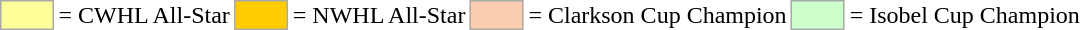<table>
<tr>
<td style="background-color:#FFFF99; border:1px solid #aaaaaa; width:2em;"></td>
<td>= CWHL All-Star</td>
<td style="background-color:#FFCC00; border:1px solid #aaaaaa; width:2em;"></td>
<td>= NWHL All-Star</td>
<td style="background-color:#FBCEB1; border:1px solid #aaaaaa; width:2em;"></td>
<td>= Clarkson Cup Champion</td>
<td style="background-color:#CCFFCC; border:1px solid #aaaaaa; width:2em;"></td>
<td>= Isobel Cup Champion</td>
</tr>
</table>
